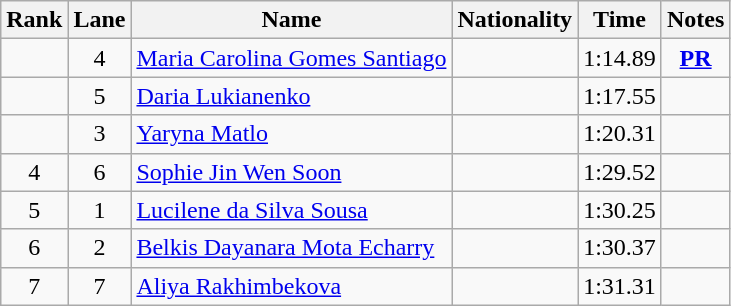<table class="wikitable sortable" style="text-align:center">
<tr>
<th>Rank</th>
<th>Lane</th>
<th>Name</th>
<th>Nationality</th>
<th>Time</th>
<th>Notes</th>
</tr>
<tr>
<td></td>
<td>4</td>
<td align=left><a href='#'>Maria Carolina Gomes Santiago</a></td>
<td align=left></td>
<td>1:14.89</td>
<td><strong><a href='#'>PR</a></strong></td>
</tr>
<tr>
<td></td>
<td>5</td>
<td align=left><a href='#'>Daria Lukianenko</a></td>
<td align=left></td>
<td>1:17.55</td>
<td></td>
</tr>
<tr>
<td></td>
<td>3</td>
<td align=left><a href='#'>Yaryna Matlo</a></td>
<td align=left></td>
<td>1:20.31</td>
<td></td>
</tr>
<tr>
<td>4</td>
<td>6</td>
<td align=left><a href='#'>Sophie Jin Wen Soon</a></td>
<td align=left></td>
<td>1:29.52</td>
<td></td>
</tr>
<tr>
<td>5</td>
<td>1</td>
<td align=left><a href='#'>Lucilene da Silva Sousa</a></td>
<td align=left></td>
<td>1:30.25</td>
<td></td>
</tr>
<tr>
<td>6</td>
<td>2</td>
<td align=left><a href='#'>Belkis Dayanara Mota Echarry</a></td>
<td align=left></td>
<td>1:30.37</td>
<td></td>
</tr>
<tr>
<td>7</td>
<td>7</td>
<td align=left><a href='#'>Aliya Rakhimbekova</a></td>
<td align=left></td>
<td>1:31.31</td>
<td></td>
</tr>
</table>
